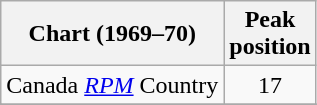<table class="wikitable sortable">
<tr>
<th>Chart (1969–70)</th>
<th>Peak<br>position</th>
</tr>
<tr>
<td>Canada <em><a href='#'>RPM</a></em> Country</td>
<td style="text-align:center;">17</td>
</tr>
<tr>
</tr>
<tr>
</tr>
</table>
